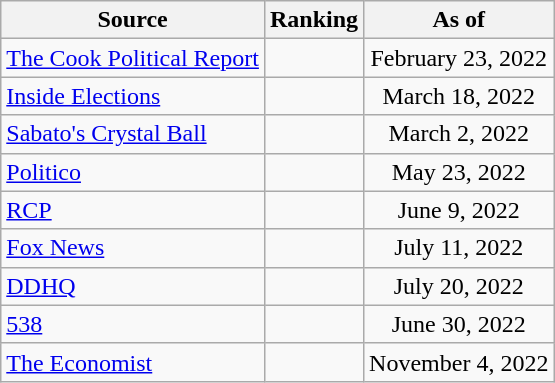<table class="wikitable" style="text-align:center">
<tr>
<th>Source</th>
<th>Ranking</th>
<th>As of</th>
</tr>
<tr>
<td align=left><a href='#'>The Cook Political Report</a></td>
<td></td>
<td>February 23, 2022</td>
</tr>
<tr>
<td align=left><a href='#'>Inside Elections</a></td>
<td></td>
<td>March 18, 2022</td>
</tr>
<tr>
<td align=left><a href='#'>Sabato's Crystal Ball</a></td>
<td></td>
<td>March 2, 2022</td>
</tr>
<tr>
<td style="text-align:left;"><a href='#'>Politico</a></td>
<td></td>
<td>May 23, 2022</td>
</tr>
<tr>
<td align="left"><a href='#'>RCP</a></td>
<td></td>
<td>June 9, 2022</td>
</tr>
<tr>
<td align=left><a href='#'>Fox News</a></td>
<td></td>
<td>July 11, 2022</td>
</tr>
<tr>
<td align="left"><a href='#'>DDHQ</a></td>
<td></td>
<td>July 20, 2022</td>
</tr>
<tr>
<td align="left"><a href='#'>538</a></td>
<td></td>
<td>June 30, 2022</td>
</tr>
<tr>
<td align="left"><a href='#'>The Economist</a></td>
<td></td>
<td>November 4, 2022</td>
</tr>
</table>
